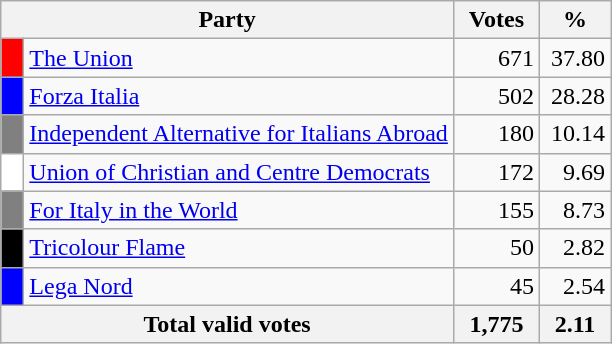<table class="wikitable">
<tr>
<th colspan="2" style="width: 130px">Party</th>
<th style="width: 50px">Votes</th>
<th style="width: 40px">%</th>
</tr>
<tr>
<td style="background-color:red">  </td>
<td style="text-align: left"><a href='#'>The Union</a></td>
<td style="text-align: right">671</td>
<td style="text-align: right">37.80</td>
</tr>
<tr>
<td style="background-color:blue">  </td>
<td style="text-align: left"><a href='#'>Forza Italia</a></td>
<td style="text-align: right">502</td>
<td style="text-align: right">28.28</td>
</tr>
<tr>
<td style="background-color:grey">  </td>
<td style="text-align: left"><a href='#'>Independent Alternative for Italians Abroad</a></td>
<td align="right">180</td>
<td align="right">10.14</td>
</tr>
<tr>
<td style="background-color:white">  </td>
<td style="text-align: left"><a href='#'>Union of Christian and Centre Democrats</a></td>
<td align="right">172</td>
<td align="right">9.69</td>
</tr>
<tr>
<td style="background-color:grey">  </td>
<td style="text-align: left"><a href='#'>For Italy in the World</a></td>
<td align="right">155</td>
<td align="right">8.73</td>
</tr>
<tr>
<td style="background-color:black">  </td>
<td style="text-align: left"><a href='#'>Tricolour Flame</a></td>
<td align="right">50</td>
<td align="right">2.82</td>
</tr>
<tr>
<td style="background-color:blue">  </td>
<td style="text-align: left"><a href='#'>Lega Nord</a></td>
<td align="right">45</td>
<td align="right">2.54</td>
</tr>
<tr bgcolor="white">
<th align="right" colspan=2>Total valid votes</th>
<th align="right">1,775</th>
<th align="right">2.11</th>
</tr>
</table>
